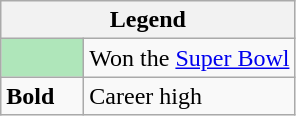<table class="wikitable mw-collapsible">
<tr>
<th colspan="2">Legend</th>
</tr>
<tr>
<td style="background:#afe6ba; width:3em;"></td>
<td>Won the <a href='#'>Super Bowl</a></td>
</tr>
<tr>
<td><strong>Bold</strong></td>
<td>Career high</td>
</tr>
</table>
